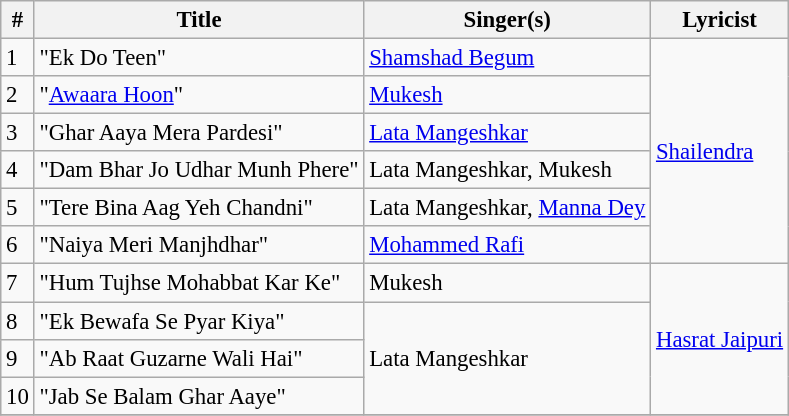<table class="wikitable" style="font-size:95%;">
<tr>
<th>#</th>
<th>Title</th>
<th>Singer(s)</th>
<th>Lyricist</th>
</tr>
<tr>
<td>1</td>
<td>"Ek Do Teen"</td>
<td><a href='#'>Shamshad Begum</a></td>
<td rowspan="6"><a href='#'>Shailendra</a></td>
</tr>
<tr>
<td>2</td>
<td>"<a href='#'>Awaara Hoon</a>"</td>
<td><a href='#'>Mukesh</a></td>
</tr>
<tr>
<td>3</td>
<td>"Ghar Aaya Mera Pardesi"</td>
<td><a href='#'>Lata Mangeshkar</a></td>
</tr>
<tr>
<td>4</td>
<td>"Dam Bhar Jo Udhar Munh Phere"</td>
<td>Lata Mangeshkar, Mukesh</td>
</tr>
<tr>
<td>5</td>
<td>"Tere Bina Aag Yeh Chandni"</td>
<td>Lata Mangeshkar, <a href='#'>Manna Dey</a></td>
</tr>
<tr>
<td>6</td>
<td>"Naiya Meri Manjhdhar"</td>
<td><a href='#'>Mohammed Rafi</a></td>
</tr>
<tr>
<td>7</td>
<td>"Hum Tujhse Mohabbat Kar Ke"</td>
<td>Mukesh</td>
<td rowspan="4"><a href='#'>Hasrat Jaipuri</a></td>
</tr>
<tr>
<td>8</td>
<td>"Ek Bewafa Se Pyar Kiya"</td>
<td rowspan="3">Lata Mangeshkar</td>
</tr>
<tr>
<td>9</td>
<td>"Ab Raat Guzarne Wali Hai"</td>
</tr>
<tr>
<td>10</td>
<td>"Jab Se Balam Ghar Aaye"</td>
</tr>
<tr>
</tr>
</table>
